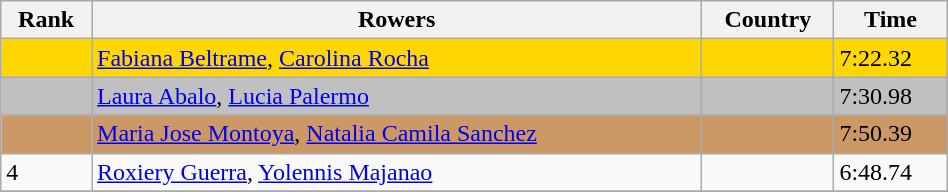<table class="wikitable" width=50%>
<tr>
<th>Rank</th>
<th>Rowers</th>
<th>Country</th>
<th>Time</th>
</tr>
<tr bgcolor=gold>
<td></td>
<td><a href='#'>Fabiana Beltrame</a>, <a href='#'>Carolina Rocha</a></td>
<td></td>
<td>7:22.32</td>
</tr>
<tr bgcolor=silver>
<td></td>
<td><a href='#'>Laura Abalo</a>, <a href='#'>Lucia Palermo</a></td>
<td></td>
<td>7:30.98</td>
</tr>
<tr bgcolor=cc9966>
<td></td>
<td><a href='#'>Maria Jose Montoya</a>, <a href='#'>Natalia Camila Sanchez</a></td>
<td></td>
<td>7:50.39</td>
</tr>
<tr>
<td>4</td>
<td><a href='#'>Roxiery Guerra</a>, <a href='#'>Yolennis Majanao</a></td>
<td></td>
<td>6:48.74</td>
</tr>
<tr>
</tr>
</table>
